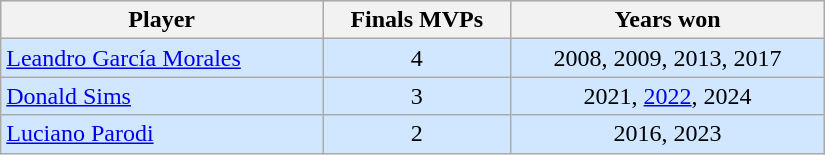<table class="wikitable sortable"  style="text-align:left" width="550px">
<tr align=center bgcolor=#DDDDDD style="color:Black;">
<th><strong>Player</strong></th>
<th><strong>Finals MVPs</strong></th>
<th><strong>Years won</strong></th>
</tr>
<tr align=left bgcolor=#D0E7FF>
<td> <a href='#'>Leandro García Morales</a></td>
<td align=center>4</td>
<td align=center>2008, 2009, 2013, 2017</td>
</tr>
<tr align=left bgcolor=#D0E7FF>
<td> <a href='#'>Donald Sims</a></td>
<td align=center>3</td>
<td align=center>2021, <a href='#'>2022</a>, 2024</td>
</tr>
<tr align=left bgcolor=#D0E7FF>
<td> <a href='#'>Luciano Parodi</a></td>
<td align=center>2</td>
<td align=center>2016, 2023</td>
</tr>
</table>
